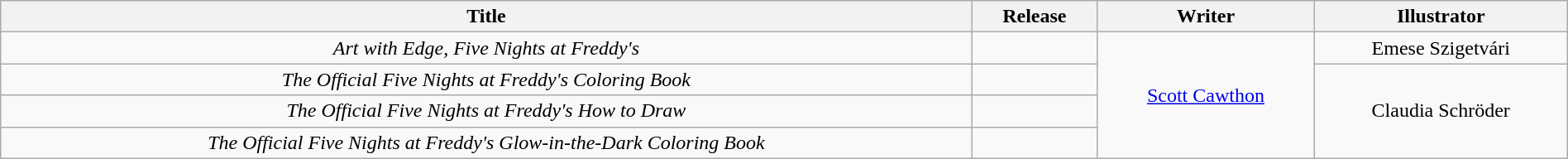<table class="wikitable plainrowheaders sortable" style="text-align:center" border="1" width="100%">
<tr>
<th scope="col">Title</th>
<th scope="col">Release</th>
<th scope="col">Writer</th>
<th scope="col">Illustrator</th>
</tr>
<tr>
<td><em>Art with Edge, Five Nights at Freddy's</em></td>
<td></td>
<td rowspan="4"><a href='#'>Scott Cawthon</a></td>
<td>Emese Szigetvári</td>
</tr>
<tr>
<td><em>The Official Five Nights at Freddy's Coloring Book</em></td>
<td></td>
<td rowspan="3">Claudia Schröder</td>
</tr>
<tr>
<td><em>The Official Five Nights at Freddy's How to Draw</em></td>
<td></td>
</tr>
<tr>
<td><em>The Official Five Nights at Freddy's Glow-in-the-Dark Coloring Book</em></td>
<td></td>
</tr>
</table>
